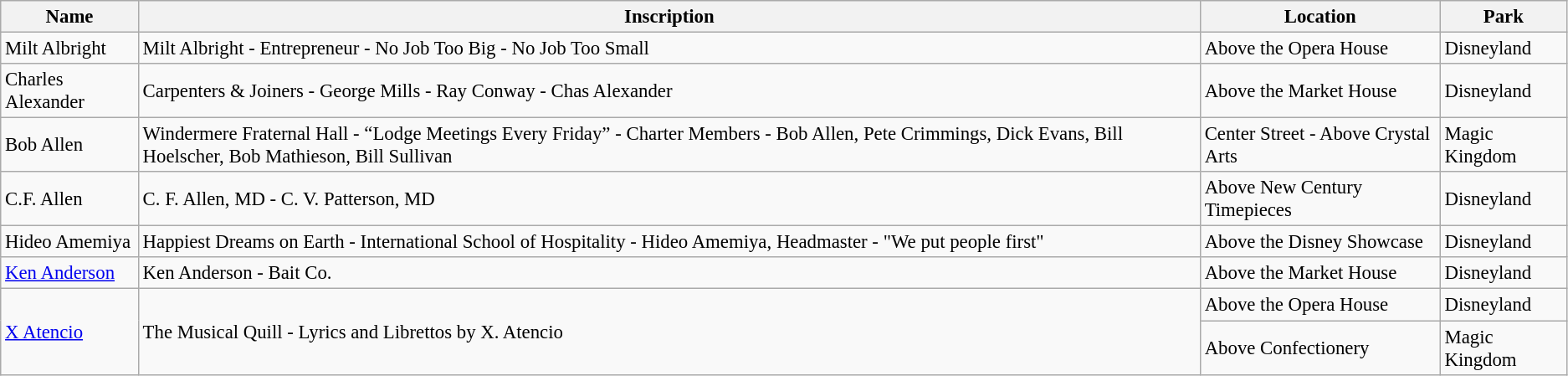<table class="wikitable" style="font-size: 95%">
<tr>
<th>Name</th>
<th>Inscription</th>
<th>Location</th>
<th>Park</th>
</tr>
<tr>
<td>Milt Albright</td>
<td>Milt Albright - Entrepreneur - No Job Too Big - No Job Too Small</td>
<td>Above the Opera House</td>
<td>Disneyland</td>
</tr>
<tr>
<td>Charles Alexander</td>
<td>Carpenters & Joiners - George Mills - Ray Conway - Chas Alexander</td>
<td>Above the Market House</td>
<td>Disneyland</td>
</tr>
<tr>
<td>Bob Allen</td>
<td>Windermere Fraternal Hall - “Lodge Meetings Every Friday” - Charter Members - Bob Allen, Pete Crimmings, Dick Evans, Bill Hoelscher, Bob Mathieson, Bill Sullivan</td>
<td>Center Street - Above Crystal Arts</td>
<td>Magic Kingdom</td>
</tr>
<tr>
<td>C.F. Allen</td>
<td>C. F. Allen, MD - C. V. Patterson, MD</td>
<td>Above New Century Timepieces</td>
<td>Disneyland</td>
</tr>
<tr>
<td>Hideo Amemiya</td>
<td>Happiest Dreams on Earth - International School of Hospitality - Hideo Amemiya, Headmaster - "We put people first"</td>
<td>Above the Disney Showcase</td>
<td>Disneyland</td>
</tr>
<tr>
<td><a href='#'>Ken Anderson</a></td>
<td>Ken Anderson - Bait Co.</td>
<td>Above the Market House</td>
<td>Disneyland</td>
</tr>
<tr>
<td rowspan="2"><a href='#'>X Atencio</a></td>
<td rowspan="2">The Musical Quill - Lyrics and Librettos by X. Atencio</td>
<td>Above the Opera House</td>
<td>Disneyland</td>
</tr>
<tr>
<td>Above Confectionery</td>
<td>Magic Kingdom</td>
</tr>
</table>
